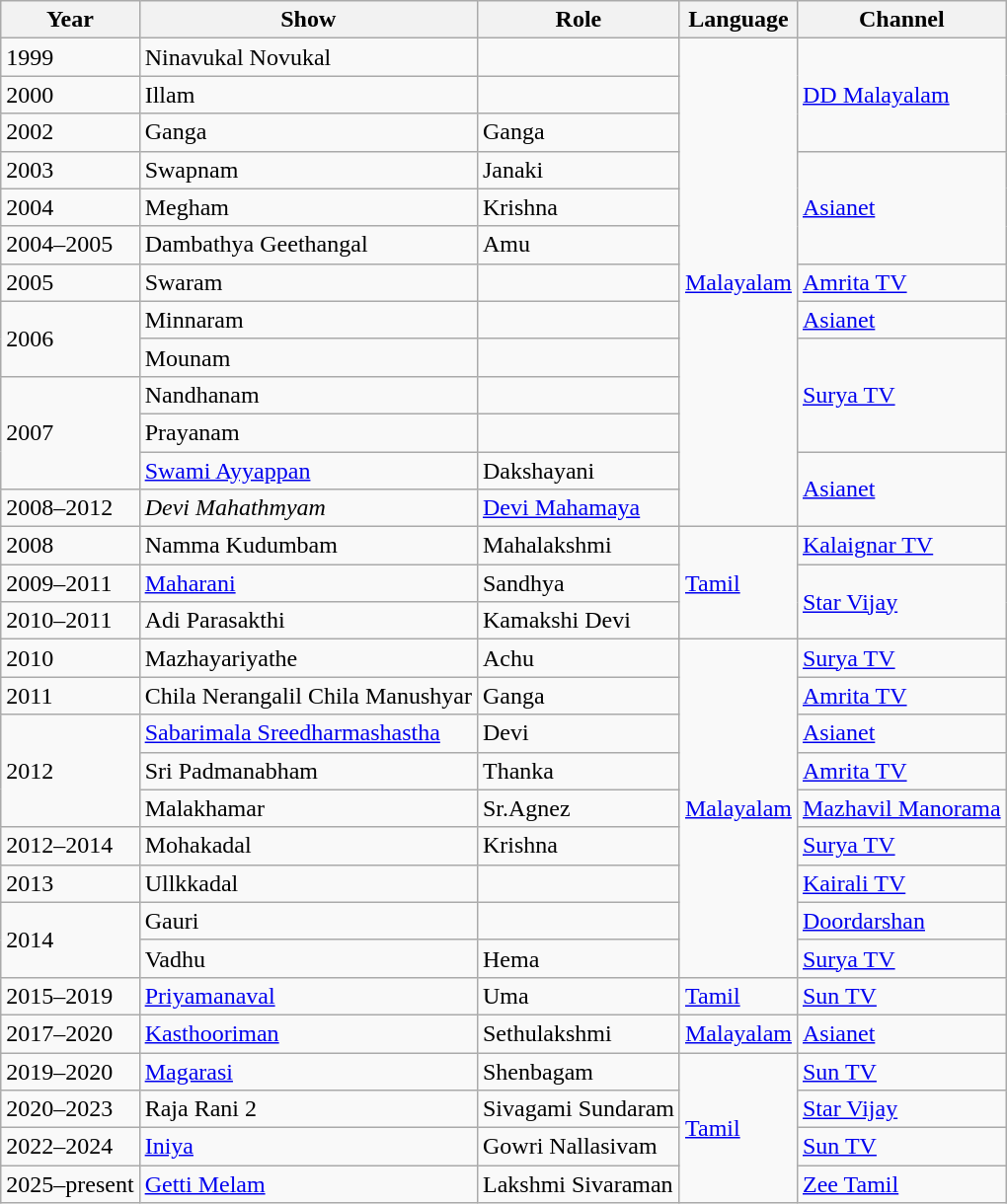<table class="wikitable">
<tr>
<th scope="col">Year</th>
<th scope="col">Show</th>
<th scope="col">Role</th>
<th scope="col">Language</th>
<th scope="col">Channel</th>
</tr>
<tr>
<td>1999</td>
<td>Ninavukal Novukal</td>
<td></td>
<td rowspan=13><a href='#'>Malayalam</a></td>
<td rowspan=3><a href='#'>DD Malayalam</a></td>
</tr>
<tr>
<td>2000</td>
<td>Illam</td>
<td></td>
</tr>
<tr>
<td>2002</td>
<td>Ganga</td>
<td>Ganga</td>
</tr>
<tr>
<td>2003</td>
<td>Swapnam</td>
<td>Janaki</td>
<td rowspan=3><a href='#'>Asianet</a></td>
</tr>
<tr>
<td>2004</td>
<td>Megham</td>
<td>Krishna</td>
</tr>
<tr>
<td>2004–2005</td>
<td>Dambathya Geethangal</td>
<td>Amu</td>
</tr>
<tr>
<td>2005</td>
<td>Swaram</td>
<td></td>
<td><a href='#'>Amrita TV</a></td>
</tr>
<tr>
<td rowspan="2">2006</td>
<td>Minnaram</td>
<td></td>
<td><a href='#'>Asianet</a></td>
</tr>
<tr>
<td>Mounam</td>
<td></td>
<td rowspan=3><a href='#'>Surya TV</a></td>
</tr>
<tr>
<td rowspan="3">2007</td>
<td>Nandhanam</td>
<td></td>
</tr>
<tr>
<td>Prayanam</td>
<td></td>
</tr>
<tr>
<td><a href='#'>Swami Ayyappan</a></td>
<td>Dakshayani</td>
<td rowspan=2><a href='#'>Asianet</a></td>
</tr>
<tr>
<td>2008–2012</td>
<td><em>Devi Mahathmyam</em></td>
<td><a href='#'> Devi Mahamaya</a></td>
</tr>
<tr>
<td>2008</td>
<td>Namma Kudumbam</td>
<td>Mahalakshmi</td>
<td rowspan=3><a href='#'>Tamil</a></td>
<td><a href='#'>Kalaignar TV</a></td>
</tr>
<tr>
<td>2009–2011</td>
<td><a href='#'>Maharani</a></td>
<td>Sandhya</td>
<td rowspan=2><a href='#'>Star Vijay</a></td>
</tr>
<tr>
<td>2010–2011</td>
<td>Adi Parasakthi</td>
<td>Kamakshi Devi</td>
</tr>
<tr>
<td>2010</td>
<td>Mazhayariyathe</td>
<td>Achu</td>
<td rowspan=9><a href='#'>Malayalam</a></td>
<td><a href='#'>Surya TV</a></td>
</tr>
<tr>
<td>2011</td>
<td>Chila Nerangalil Chila Manushyar</td>
<td>Ganga</td>
<td><a href='#'>Amrita TV</a></td>
</tr>
<tr>
<td rowspan=3>2012</td>
<td><a href='#'>Sabarimala Sreedharmashastha</a></td>
<td>Devi</td>
<td><a href='#'>Asianet</a></td>
</tr>
<tr>
<td>Sri Padmanabham</td>
<td>Thanka</td>
<td><a href='#'>Amrita TV</a></td>
</tr>
<tr>
<td>Malakhamar</td>
<td>Sr.Agnez</td>
<td><a href='#'>Mazhavil Manorama</a></td>
</tr>
<tr>
<td>2012–2014</td>
<td>Mohakadal</td>
<td>Krishna</td>
<td><a href='#'>Surya TV</a></td>
</tr>
<tr>
<td>2013</td>
<td>Ullkkadal</td>
<td></td>
<td><a href='#'>Kairali TV</a></td>
</tr>
<tr>
<td rowspan=2>2014</td>
<td>Gauri</td>
<td></td>
<td><a href='#'>Doordarshan</a></td>
</tr>
<tr>
<td>Vadhu</td>
<td>Hema</td>
<td><a href='#'>Surya TV</a></td>
</tr>
<tr>
<td>2015–2019</td>
<td><a href='#'>Priyamanaval</a></td>
<td>Uma</td>
<td><a href='#'>Tamil</a></td>
<td><a href='#'>Sun TV</a></td>
</tr>
<tr>
<td>2017–2020</td>
<td><a href='#'>Kasthooriman</a></td>
<td>Sethulakshmi</td>
<td><a href='#'>Malayalam</a></td>
<td><a href='#'>Asianet</a></td>
</tr>
<tr>
<td>2019–2020</td>
<td><a href='#'>Magarasi</a></td>
<td>Shenbagam</td>
<td rowspan=4><a href='#'>Tamil</a></td>
<td><a href='#'>Sun TV</a></td>
</tr>
<tr>
<td>2020–2023</td>
<td>Raja Rani 2</td>
<td>Sivagami Sundaram</td>
<td><a href='#'>Star Vijay</a></td>
</tr>
<tr>
<td>2022–2024</td>
<td><a href='#'>Iniya</a></td>
<td>Gowri Nallasivam</td>
<td><a href='#'>Sun TV</a></td>
</tr>
<tr>
<td>2025–present</td>
<td><a href='#'>Getti Melam</a></td>
<td>Lakshmi Sivaraman</td>
<td><a href='#'>Zee Tamil</a></td>
</tr>
</table>
